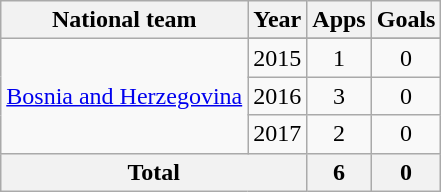<table class="wikitable" style="text-align:center">
<tr>
<th>National team</th>
<th>Year</th>
<th>Apps</th>
<th>Goals</th>
</tr>
<tr>
<td rowspan=4><a href='#'>Bosnia and Herzegovina</a></td>
</tr>
<tr>
<td>2015</td>
<td>1</td>
<td>0</td>
</tr>
<tr>
<td>2016</td>
<td>3</td>
<td>0</td>
</tr>
<tr>
<td>2017</td>
<td>2</td>
<td>0</td>
</tr>
<tr>
<th colspan=2>Total</th>
<th>6</th>
<th>0</th>
</tr>
</table>
